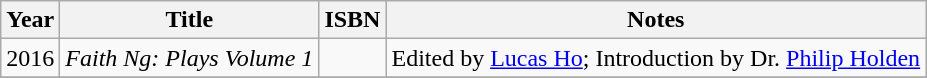<table class="wikitable sortable">
<tr>
<th>Year</th>
<th>Title</th>
<th>ISBN</th>
<th class="unsortable">Notes</th>
</tr>
<tr>
<td>2016</td>
<td><em>Faith Ng: Plays Volume 1</em></td>
<td></td>
<td>Edited by <a href='#'>Lucas Ho</a>; Introduction by Dr. <a href='#'>Philip Holden</a></td>
</tr>
<tr>
</tr>
</table>
